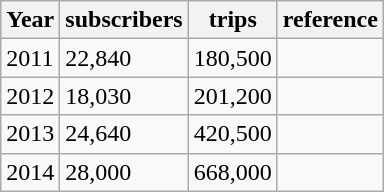<table class="wikitable">
<tr>
<th>Year</th>
<th>subscribers</th>
<th>trips</th>
<th>reference</th>
</tr>
<tr>
<td>2011</td>
<td>22,840</td>
<td>180,500</td>
<td></td>
</tr>
<tr>
<td>2012</td>
<td>18,030</td>
<td>201,200</td>
<td></td>
</tr>
<tr>
<td>2013</td>
<td>24,640</td>
<td>420,500</td>
<td></td>
</tr>
<tr>
<td>2014</td>
<td>28,000</td>
<td>668,000</td>
<td></td>
</tr>
</table>
